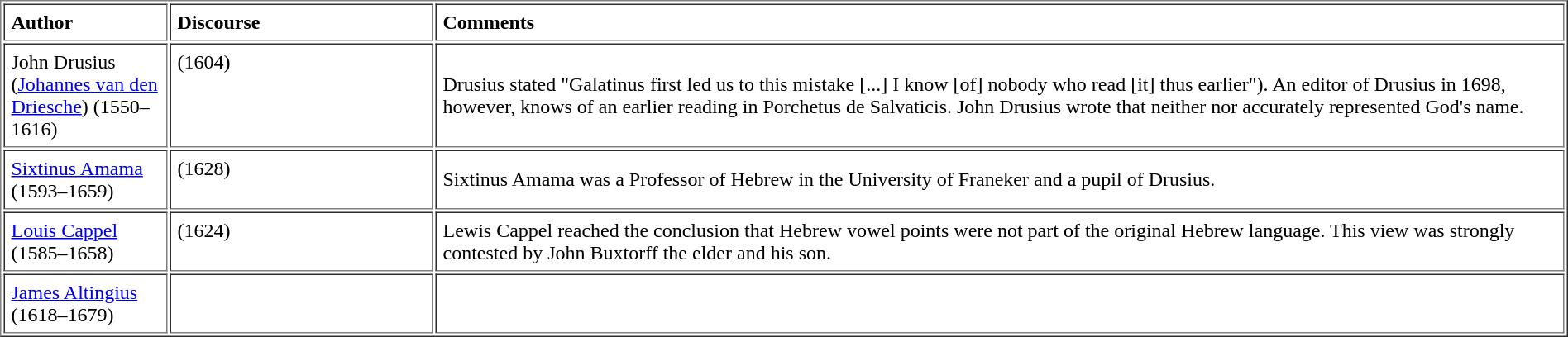<table border="1" cellpadding="5" style="text-align:left">
<tr>
<th width=120>Author</th>
<th width=200>Discourse</th>
<th>Comments</th>
</tr>
<tr>
<td valign=top align=left>John Drusius (<a href='#'>Johannes van den Driesche</a>) (1550–1616)</td>
<td valign=top align=left> (1604)</td>
<td>Drusius stated "Galatinus first led us to this mistake [...] I know [of] nobody who read [it] thus earlier"). An editor of Drusius in 1698, however, knows of an earlier reading in Porchetus de Salvaticis. John Drusius wrote that neither  nor  accurately represented God's name.</td>
</tr>
<tr>
<td valign=top align=left><a href='#'>Sixtinus Amama</a> (1593–1659)</td>
<td valign=top align=left> (1628)</td>
<td>Sixtinus Amama was a Professor of Hebrew in the University of Franeker and a pupil of Drusius.</td>
</tr>
<tr>
<td valign=top align=left><a href='#'>Louis Cappel</a> (1585–1658)</td>
<td valign=top align=left> (1624)</td>
<td>Lewis Cappel reached the conclusion that Hebrew vowel points were not part of the original Hebrew language. This view was strongly contested by John Buxtorff the elder and his son.</td>
</tr>
<tr>
<td valign=top align=left><a href='#'>James Altingius</a> (1618–1679)</td>
<td valign=top align=left></td>
<td James Altingius was a learned German divine.></td>
</tr>
</table>
